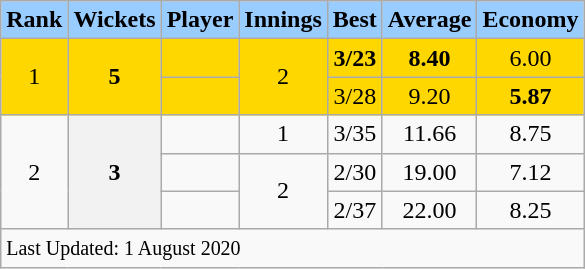<table class="wikitable plainrowheaders sortable">
<tr>
<th scope=col style="background:#9cf;">Rank</th>
<th scope=col style="background:#9cf;">Wickets</th>
<th scope=col style="background:#9cf;">Player</th>
<th scope=col style="background:#9cf;">Innings</th>
<th scope=col style="background:#9cf;">Best</th>
<th scope=col style="background:#9cf;">Average</th>
<th scope=col style="background:#9cf;">Economy</th>
</tr>
<tr>
<td style="text-align:center; background:gold;" rowspan=2>1</td>
<th scope="row"  style="text-align:center; background:gold;" rowspan=2><strong>5</strong></th>
<td style="background:gold;"> </td>
<td style="text-align:center; background:gold;" rowspan=2>2</td>
<td style="text-align:center; background:gold;"><strong>3/23</strong></td>
<td style="text-align:center; background:gold;"><strong>8.40</strong></td>
<td style="text-align:center; background:gold;">6.00</td>
</tr>
<tr>
<td style="background:gold;"> </td>
<td style="text-align:center; background:gold;">3/28</td>
<td style="text-align:center; background:gold;">9.20</td>
<td style="text-align:center; background:gold;"><strong>5.87</strong></td>
</tr>
<tr>
<td align=center rowspan=3>2</td>
<th scope=row style=text-align:center; rowspan=3><strong>3</strong></th>
<td> </td>
<td align=center>1</td>
<td align=center>3/35</td>
<td align=center>11.66</td>
<td align=center>8.75</td>
</tr>
<tr>
<td> </td>
<td align=center rowspan=2>2</td>
<td align=center>2/30</td>
<td align=center>19.00</td>
<td align=center>7.12</td>
</tr>
<tr>
<td> </td>
<td align=center>2/37</td>
<td align=center>22.00</td>
<td align=center>8.25</td>
</tr>
<tr class=sortbottom>
<td colspan=9><small>Last Updated: 1 August 2020</small></td>
</tr>
</table>
